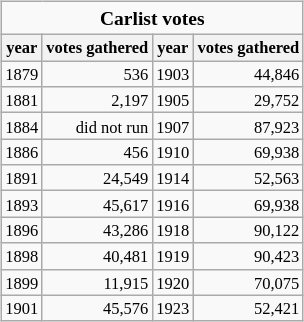<table class=wikitable style="text-align:right; font-size:11px; float:left; margin:5px">
<tr style="font-size: small;">
<td colspan="12" style="text-align:center;"><strong>Carlist votes</strong></td>
</tr>
<tr>
<th>year</th>
<th>votes gathered</th>
<th>year</th>
<th>votes gathered</th>
</tr>
<tr>
<td>1879</td>
<td>536</td>
<td>1903</td>
<td>44,846</td>
</tr>
<tr>
<td>1881</td>
<td>2,197</td>
<td>1905</td>
<td>29,752</td>
</tr>
<tr>
<td>1884</td>
<td>did not run</td>
<td>1907</td>
<td>87,923</td>
</tr>
<tr>
<td>1886</td>
<td>456</td>
<td>1910</td>
<td>69,938</td>
</tr>
<tr>
<td>1891</td>
<td>24,549</td>
<td>1914</td>
<td>52,563</td>
</tr>
<tr>
<td>1893</td>
<td>45,617</td>
<td>1916</td>
<td>69,938</td>
</tr>
<tr>
<td>1896</td>
<td>43,286</td>
<td>1918</td>
<td>90,122</td>
</tr>
<tr>
<td>1898</td>
<td>40,481</td>
<td>1919</td>
<td>90,423</td>
</tr>
<tr>
<td>1899</td>
<td>11,915</td>
<td>1920</td>
<td>70,075</td>
</tr>
<tr>
<td>1901</td>
<td>45,576</td>
<td>1923</td>
<td>52,421</td>
</tr>
</table>
